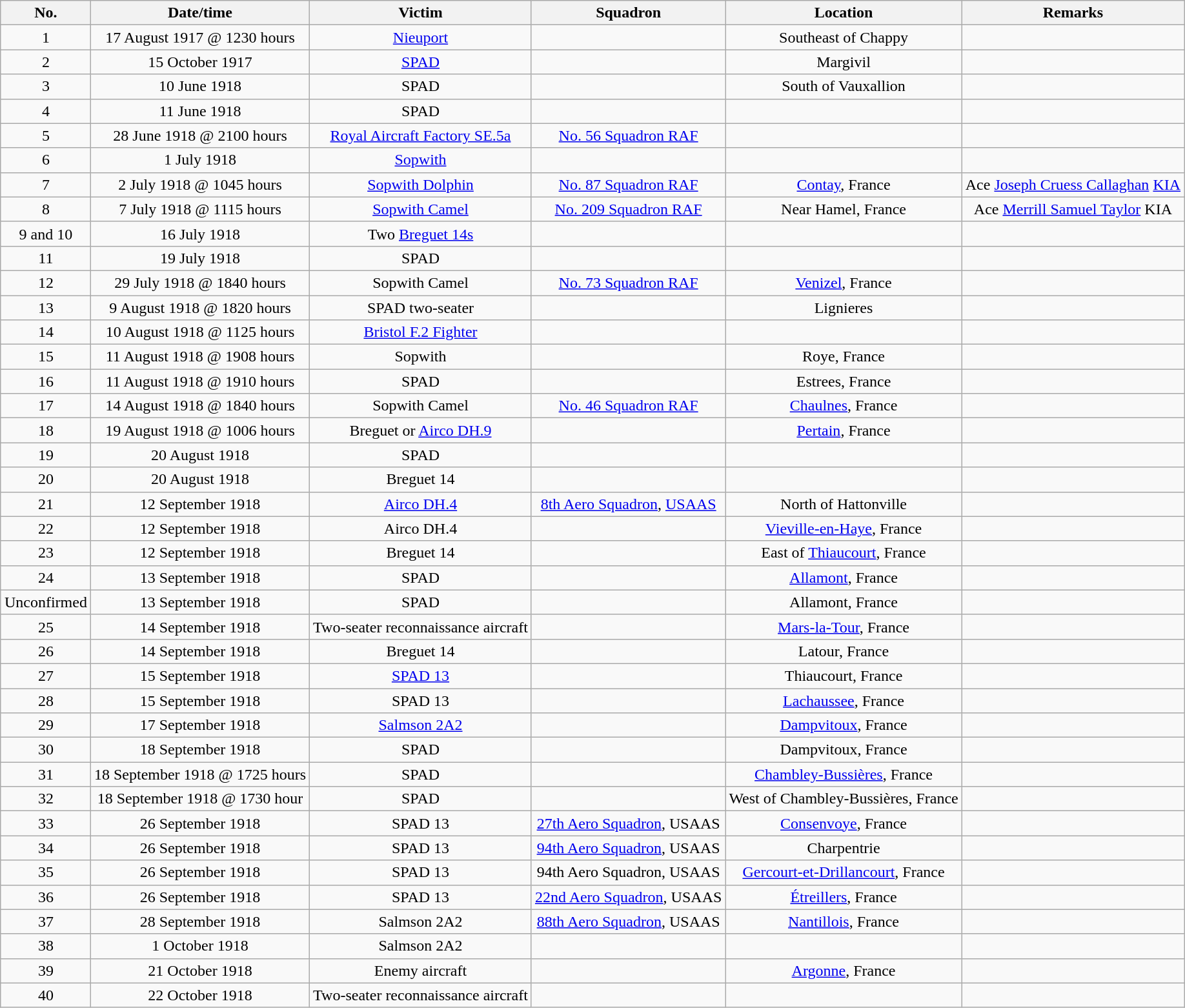<table class="wikitable" border="1" style="margin: 1em auto 1em auto">
<tr>
<th>No.</th>
<th>Date/time</th>
<th>Victim</th>
<th>Squadron</th>
<th>Location</th>
<th>Remarks</th>
</tr>
<tr>
<td align="center">1</td>
<td align="center">17 August 1917 @ 1230 hours</td>
<td align="center"><a href='#'>Nieuport</a></td>
<td align="center"></td>
<td align="center">Southeast of Chappy</td>
<td align="center"></td>
</tr>
<tr>
<td align="center">2</td>
<td align="center">15 October 1917</td>
<td align="center"><a href='#'>SPAD</a></td>
<td align="center"></td>
<td align="center">Margivil</td>
<td align="center"></td>
</tr>
<tr>
<td align="center">3</td>
<td align="center">10 June 1918</td>
<td align="center">SPAD</td>
<td align="center"></td>
<td align="center">South of Vauxallion</td>
<td align="center"></td>
</tr>
<tr>
<td align="center">4</td>
<td align="center">11 June 1918</td>
<td align="center">SPAD</td>
<td align="center"></td>
<td align="center"></td>
<td align="center"></td>
</tr>
<tr>
<td align="center">5</td>
<td align="center">28 June 1918 @ 2100 hours</td>
<td align="center"><a href='#'>Royal Aircraft Factory SE.5a</a></td>
<td align="center"><a href='#'>No. 56 Squadron RAF</a></td>
<td align="center"></td>
<td align="center"></td>
</tr>
<tr>
<td align="center">6</td>
<td align="center">1 July 1918</td>
<td align="center"><a href='#'>Sopwith</a></td>
<td align="center"></td>
<td align="center"></td>
<td align="center"></td>
</tr>
<tr>
<td align="center">7</td>
<td align="center">2 July 1918 @ 1045 hours</td>
<td align="center"><a href='#'>Sopwith Dolphin</a></td>
<td align="center"><a href='#'>No. 87 Squadron RAF</a></td>
<td align="center"><a href='#'>Contay</a>, France</td>
<td align="center">Ace <a href='#'>Joseph Cruess Callaghan</a> <a href='#'>KIA</a></td>
</tr>
<tr>
<td align="center">8</td>
<td align="center">7 July 1918 @ 1115 hours</td>
<td align="center"><a href='#'>Sopwith Camel</a></td>
<td align="center"><a href='#'>No. 209 Squadron RAF</a></td>
<td align="center">Near Hamel, France</td>
<td align="center">Ace <a href='#'>Merrill Samuel Taylor</a> KIA</td>
</tr>
<tr>
<td align="center">9 and 10</td>
<td align="center">16 July 1918</td>
<td align="center">Two <a href='#'>Breguet 14s</a></td>
<td align="center"></td>
<td align="center"></td>
<td align="center"></td>
</tr>
<tr>
<td align="center">11</td>
<td align="center">19 July 1918</td>
<td align="center">SPAD</td>
<td align="center"></td>
<td align="center"></td>
<td align="center"></td>
</tr>
<tr>
<td align="center">12</td>
<td align="center">29 July 1918 @ 1840 hours</td>
<td align="center">Sopwith Camel</td>
<td align="center"><a href='#'>No. 73 Squadron RAF</a></td>
<td align="center"><a href='#'>Venizel</a>, France</td>
<td align="center"></td>
</tr>
<tr>
<td align="center">13</td>
<td align="center">9 August 1918 @ 1820 hours</td>
<td align="center">SPAD two-seater</td>
<td align="center"></td>
<td align="center">Lignieres</td>
<td align="center"></td>
</tr>
<tr>
<td align="center">14</td>
<td align="center">10 August 1918 @ 1125 hours</td>
<td align="center"><a href='#'>Bristol F.2 Fighter</a></td>
<td align="center"></td>
<td align="center"></td>
<td align="center"></td>
</tr>
<tr>
<td align="center">15</td>
<td align="center">11 August 1918 @ 1908 hours</td>
<td align="center">Sopwith</td>
<td align="center"></td>
<td align="center">Roye, France</td>
<td align="center"></td>
</tr>
<tr>
<td align="center">16</td>
<td align="center">11 August 1918 @ 1910 hours</td>
<td align="center">SPAD</td>
<td align="center"></td>
<td align="center">Estrees, France</td>
<td align="center"></td>
</tr>
<tr>
<td align="center">17</td>
<td align="center">14 August 1918 @ 1840 hours</td>
<td align="center">Sopwith Camel</td>
<td align="center"><a href='#'>No. 46 Squadron RAF</a></td>
<td align="center"><a href='#'>Chaulnes</a>, France</td>
<td align="center"></td>
</tr>
<tr>
<td align="center">18</td>
<td align="center">19 August 1918 @ 1006 hours</td>
<td align="center">Breguet or <a href='#'>Airco DH.9</a></td>
<td align="center"></td>
<td align="center"><a href='#'>Pertain</a>, France</td>
<td align="center"></td>
</tr>
<tr>
<td align="center">19</td>
<td align="center">20 August 1918</td>
<td align="center">SPAD</td>
<td align="center"></td>
<td align="center"></td>
<td align="center"></td>
</tr>
<tr>
<td align="center">20</td>
<td align="center">20 August 1918</td>
<td align="center">Breguet 14</td>
<td align="center"></td>
<td align="center"></td>
<td align="center"></td>
</tr>
<tr>
<td align="center">21</td>
<td align="center">12 September 1918</td>
<td align="center"><a href='#'>Airco DH.4</a></td>
<td align="center"><a href='#'>8th Aero Squadron</a>, <a href='#'>USAAS</a></td>
<td align="center">North of Hattonville</td>
<td align="center"></td>
</tr>
<tr>
<td align="center">22</td>
<td align="center">12 September 1918</td>
<td align="center">Airco DH.4</td>
<td align="center"></td>
<td align="center"><a href='#'>Vieville-en-Haye</a>, France</td>
<td align="center"></td>
</tr>
<tr>
<td align="center">23</td>
<td align="center">12 September 1918</td>
<td align="center">Breguet 14</td>
<td align="center"></td>
<td align="center">East of <a href='#'>Thiaucourt</a>, France</td>
<td align="center"></td>
</tr>
<tr>
<td align="center">24</td>
<td align="center">13 September 1918</td>
<td align="center">SPAD</td>
<td align="center"></td>
<td align="center"><a href='#'>Allamont</a>, France</td>
<td align="center"></td>
</tr>
<tr>
<td align="center">Unconfirmed</td>
<td align="center">13 September 1918</td>
<td align="center">SPAD</td>
<td align="center"></td>
<td align="center">Allamont, France</td>
<td align="center"></td>
</tr>
<tr>
<td align="center">25</td>
<td align="center">14 September 1918</td>
<td align="center">Two-seater reconnaissance aircraft</td>
<td align="center"></td>
<td align="center"><a href='#'>Mars-la-Tour</a>, France</td>
<td align="center"></td>
</tr>
<tr>
<td align="center">26</td>
<td align="center">14 September 1918</td>
<td align="center">Breguet 14</td>
<td align="center"></td>
<td align="center">Latour, France</td>
<td align="center"></td>
</tr>
<tr>
<td align="center">27</td>
<td align="center">15 September 1918</td>
<td align="center"><a href='#'>SPAD 13</a></td>
<td align="center"></td>
<td align="center">Thiaucourt, France</td>
<td align="center"></td>
</tr>
<tr>
<td align="center">28</td>
<td align="center">15 September 1918</td>
<td align="center">SPAD 13</td>
<td align="center"></td>
<td align="center"><a href='#'>Lachaussee</a>, France</td>
<td align="center"></td>
</tr>
<tr>
<td align="center">29</td>
<td align="center">17 September 1918</td>
<td align="center"><a href='#'>Salmson 2A2</a></td>
<td align="center"></td>
<td align="center"><a href='#'>Dampvitoux</a>, France</td>
<td align="center"></td>
</tr>
<tr>
<td align="center">30</td>
<td align="center">18 September 1918</td>
<td align="center">SPAD</td>
<td align="center"></td>
<td align="center">Dampvitoux, France</td>
<td align="center"></td>
</tr>
<tr>
<td align="center">31</td>
<td align="center">18 September 1918 @ 1725 hours</td>
<td align="center">SPAD</td>
<td align="center"></td>
<td align="center"><a href='#'>Chambley-Bussières</a>, France</td>
<td align="center"></td>
</tr>
<tr>
<td align="center">32</td>
<td align="center">18 September 1918 @ 1730 hour</td>
<td align="center">SPAD</td>
<td align="center"></td>
<td align="center">West of Chambley-Bussières, France</td>
<td align="center"></td>
</tr>
<tr>
<td align="center">33</td>
<td align="center">26 September 1918</td>
<td align="center">SPAD 13</td>
<td align="center"><a href='#'>27th Aero Squadron</a>, USAAS</td>
<td align="center"><a href='#'>Consenvoye</a>, France</td>
<td align="center"></td>
</tr>
<tr>
<td align="center">34</td>
<td align="center">26 September 1918</td>
<td align="center">SPAD 13</td>
<td align="center"><a href='#'>94th Aero Squadron</a>, USAAS</td>
<td align="center">Charpentrie</td>
<td align="center"></td>
</tr>
<tr>
<td align="center">35</td>
<td align="center">26 September 1918</td>
<td align="center">SPAD 13</td>
<td align="center">94th Aero Squadron, USAAS</td>
<td align="center"><a href='#'>Gercourt-et-Drillancourt</a>, France</td>
<td align="center"></td>
</tr>
<tr>
<td align="center">36</td>
<td align="center">26 September 1918</td>
<td align="center">SPAD 13</td>
<td align="center"><a href='#'>22nd Aero Squadron</a>, USAAS</td>
<td align="center"><a href='#'>Étreillers</a>, France</td>
<td align="center"></td>
</tr>
<tr>
<td align="center">37</td>
<td align="center">28 September 1918</td>
<td align="center">Salmson 2A2</td>
<td align="center"><a href='#'>88th Aero Squadron</a>, USAAS</td>
<td align="center"><a href='#'>Nantillois</a>, France</td>
<td align="center"></td>
</tr>
<tr>
<td align="center">38</td>
<td align="center">1 October 1918</td>
<td align="center">Salmson 2A2</td>
<td align="center"></td>
<td align="center"></td>
<td align="center"></td>
</tr>
<tr>
<td align="center">39</td>
<td align="center">21 October 1918</td>
<td align="center">Enemy aircraft</td>
<td align="center"></td>
<td align="center"><a href='#'>Argonne</a>, France</td>
<td align="center"></td>
</tr>
<tr>
<td align="center">40</td>
<td align="center">22 October 1918</td>
<td align="center">Two-seater reconnaissance aircraft</td>
<td align="center"></td>
<td align="center"></td>
<td align="center"></td>
</tr>
</table>
